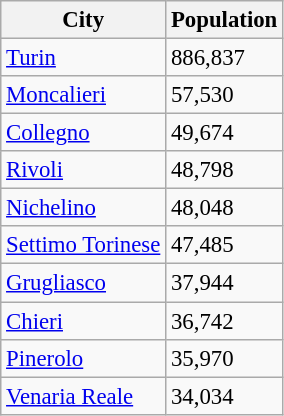<table class="wikitable sortable" style="font-size: 95%;">
<tr>
<th>City</th>
<th>Population</th>
</tr>
<tr>
<td><a href='#'>Turin</a></td>
<td>886,837</td>
</tr>
<tr>
<td><a href='#'>Moncalieri</a></td>
<td>57,530</td>
</tr>
<tr>
<td><a href='#'>Collegno</a></td>
<td>49,674</td>
</tr>
<tr>
<td><a href='#'>Rivoli</a></td>
<td>48,798</td>
</tr>
<tr>
<td><a href='#'>Nichelino</a></td>
<td>48,048</td>
</tr>
<tr>
<td><a href='#'>Settimo Torinese</a></td>
<td>47,485</td>
</tr>
<tr>
<td><a href='#'>Grugliasco</a></td>
<td>37,944</td>
</tr>
<tr>
<td><a href='#'>Chieri</a></td>
<td>36,742</td>
</tr>
<tr>
<td><a href='#'>Pinerolo</a></td>
<td>35,970</td>
</tr>
<tr>
<td><a href='#'>Venaria Reale</a></td>
<td>34,034</td>
</tr>
</table>
